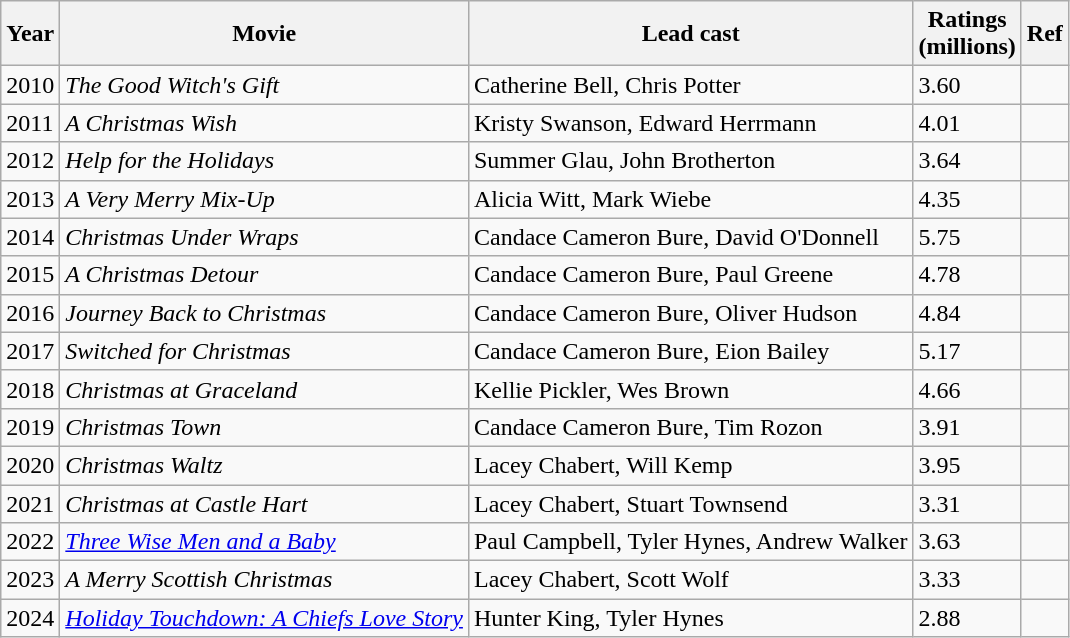<table class="sortable wikitable" style="align:left;">
<tr>
<th scope="col">Year</th>
<th scope="col">Movie</th>
<th scope="col">Lead cast</th>
<th scope="col">Ratings<br>(millions)</th>
<th scope="col" class="unsortable">Ref</th>
</tr>
<tr>
<td>2010</td>
<td><em>The Good Witch's Gift</em></td>
<td>Catherine Bell, Chris Potter</td>
<td>3.60</td>
<td></td>
</tr>
<tr>
<td>2011</td>
<td><em>A Christmas Wish</em></td>
<td>Kristy Swanson, Edward Herrmann</td>
<td>4.01</td>
<td></td>
</tr>
<tr>
<td>2012</td>
<td><em>Help for the Holidays</em></td>
<td>Summer Glau, John Brotherton</td>
<td>3.64</td>
<td></td>
</tr>
<tr>
<td>2013</td>
<td><em>A Very Merry Mix-Up</em></td>
<td>Alicia Witt, Mark Wiebe</td>
<td>4.35</td>
<td></td>
</tr>
<tr>
<td>2014</td>
<td><em>Christmas Under Wraps</em></td>
<td>Candace Cameron Bure, David O'Donnell</td>
<td>5.75</td>
<td></td>
</tr>
<tr>
<td>2015</td>
<td><em>A Christmas Detour</em></td>
<td>Candace Cameron Bure, Paul Greene</td>
<td>4.78</td>
<td></td>
</tr>
<tr>
<td>2016</td>
<td><em>Journey Back to Christmas</em></td>
<td>Candace Cameron Bure, Oliver Hudson</td>
<td>4.84</td>
<td></td>
</tr>
<tr>
<td>2017</td>
<td><em>Switched for Christmas</em></td>
<td>Candace Cameron Bure, Eion Bailey</td>
<td>5.17</td>
<td></td>
</tr>
<tr>
<td>2018</td>
<td><em>Christmas at Graceland</em></td>
<td>Kellie Pickler, Wes Brown</td>
<td>4.66</td>
<td></td>
</tr>
<tr>
<td>2019</td>
<td><em>Christmas Town</em></td>
<td>Candace Cameron Bure, Tim Rozon</td>
<td>3.91</td>
<td></td>
</tr>
<tr>
<td>2020</td>
<td><em>Christmas Waltz</em></td>
<td>Lacey Chabert, Will Kemp</td>
<td>3.95</td>
<td></td>
</tr>
<tr>
<td>2021</td>
<td><em>Christmas at Castle Hart</em></td>
<td>Lacey Chabert, Stuart Townsend</td>
<td>3.31</td>
<td></td>
</tr>
<tr>
<td>2022</td>
<td><em><a href='#'>Three Wise Men and a Baby</a></em></td>
<td>Paul Campbell, Tyler Hynes, Andrew Walker</td>
<td>3.63</td>
<td></td>
</tr>
<tr>
<td>2023</td>
<td><em>A Merry Scottish Christmas</em></td>
<td>Lacey Chabert, Scott Wolf</td>
<td>3.33</td>
<td></td>
</tr>
<tr>
<td>2024</td>
<td><em><a href='#'>Holiday Touchdown: A Chiefs Love Story</a></em></td>
<td>Hunter King, Tyler Hynes</td>
<td>2.88</td>
<td></td>
</tr>
</table>
